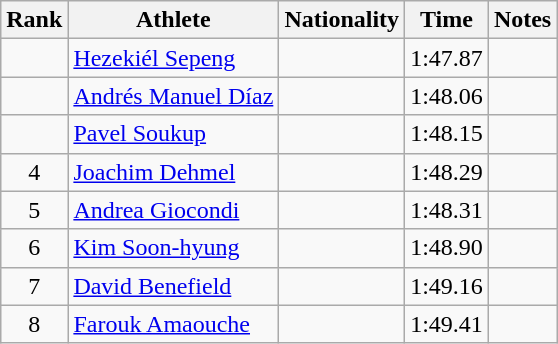<table class="wikitable sortable" style="text-align:center">
<tr>
<th>Rank</th>
<th>Athlete</th>
<th>Nationality</th>
<th>Time</th>
<th>Notes</th>
</tr>
<tr>
<td></td>
<td align=left><a href='#'>Hezekiél Sepeng</a></td>
<td align=left></td>
<td>1:47.87</td>
<td></td>
</tr>
<tr>
<td></td>
<td align=left><a href='#'>Andrés Manuel Díaz</a></td>
<td align=left></td>
<td>1:48.06</td>
<td></td>
</tr>
<tr>
<td></td>
<td align=left><a href='#'>Pavel Soukup</a></td>
<td align=left></td>
<td>1:48.15</td>
<td></td>
</tr>
<tr>
<td>4</td>
<td align=left><a href='#'>Joachim Dehmel</a></td>
<td align=left></td>
<td>1:48.29</td>
<td></td>
</tr>
<tr>
<td>5</td>
<td align=left><a href='#'>Andrea Giocondi</a></td>
<td align=left></td>
<td>1:48.31</td>
<td></td>
</tr>
<tr>
<td>6</td>
<td align=left><a href='#'>Kim Soon-hyung</a></td>
<td align=left></td>
<td>1:48.90</td>
<td></td>
</tr>
<tr>
<td>7</td>
<td align=left><a href='#'>David Benefield</a></td>
<td align=left></td>
<td>1:49.16</td>
<td></td>
</tr>
<tr>
<td>8</td>
<td align=left><a href='#'>Farouk Amaouche</a></td>
<td align=left></td>
<td>1:49.41</td>
<td></td>
</tr>
</table>
